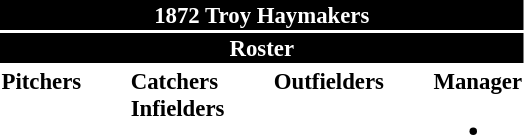<table class="toccolours" style="font-size: 95%;">
<tr>
<th colspan="10" style="background-color: black; color:white; text-align: center;">1872 Troy Haymakers</th>
</tr>
<tr>
<td colspan="10" style="background-color:black; color: white; text-align: center;"><strong>Roster</strong></td>
</tr>
<tr>
<td valign="top"><strong>Pitchers</strong><br></td>
<td width="25px"></td>
<td valign="top"><strong>Catchers</strong><br>
<strong>Infielders</strong>




</td>
<td width="25px"></td>
<td valign="top"><strong>Outfielders</strong><br>



</td>
<td width="25px"></td>
<td valign="top"><strong>Manager</strong><br><ul><li></li></ul></td>
</tr>
</table>
